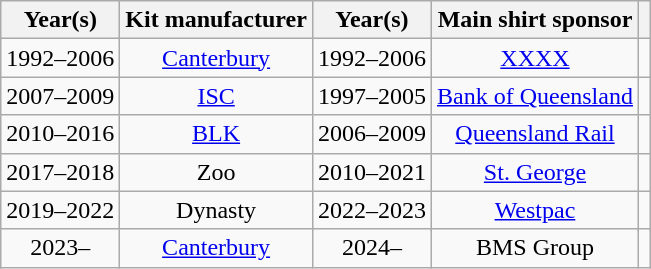<table class="wikitable" style="text-align:center;">
<tr>
<th>Year(s)</th>
<th>Kit manufacturer</th>
<th>Year(s)</th>
<th>Main shirt sponsor</th>
<th></th>
</tr>
<tr>
<td>1992–2006</td>
<td><a href='#'>Canterbury</a></td>
<td>1992–2006</td>
<td><a href='#'>XXXX</a></td>
<td></td>
</tr>
<tr>
<td>2007–2009</td>
<td><a href='#'>ISC</a></td>
<td>1997–2005</td>
<td><a href='#'>Bank of Queensland</a></td>
<td></td>
</tr>
<tr>
<td>2010–2016</td>
<td><a href='#'>BLK</a></td>
<td>2006–2009</td>
<td><a href='#'>Queensland Rail</a></td>
<td></td>
</tr>
<tr>
<td>2017–2018</td>
<td>Zoo</td>
<td>2010–2021</td>
<td><a href='#'>St. George</a></td>
<td></td>
</tr>
<tr>
<td>2019–2022</td>
<td>Dynasty</td>
<td rowspan=2>2022–2023</td>
<td rowspan=2><a href='#'>Westpac</a></td>
<td rowspan=2></td>
</tr>
<tr>
<td rowspan=2>2023–</td>
<td rowspan=2><a href='#'>Canterbury</a></td>
</tr>
<tr>
<td>2024–</td>
<td>BMS Group</td>
<td></td>
</tr>
</table>
